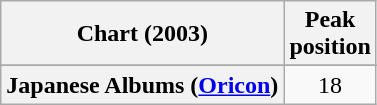<table class="wikitable sortable plainrowheaders">
<tr>
<th scope="col">Chart (2003)</th>
<th scope="col">Peak<br>position</th>
</tr>
<tr>
</tr>
<tr>
</tr>
<tr>
</tr>
<tr>
<th scope="row">Japanese Albums (<a href='#'>Oricon</a>)</th>
<td align="center">18</td>
</tr>
</table>
